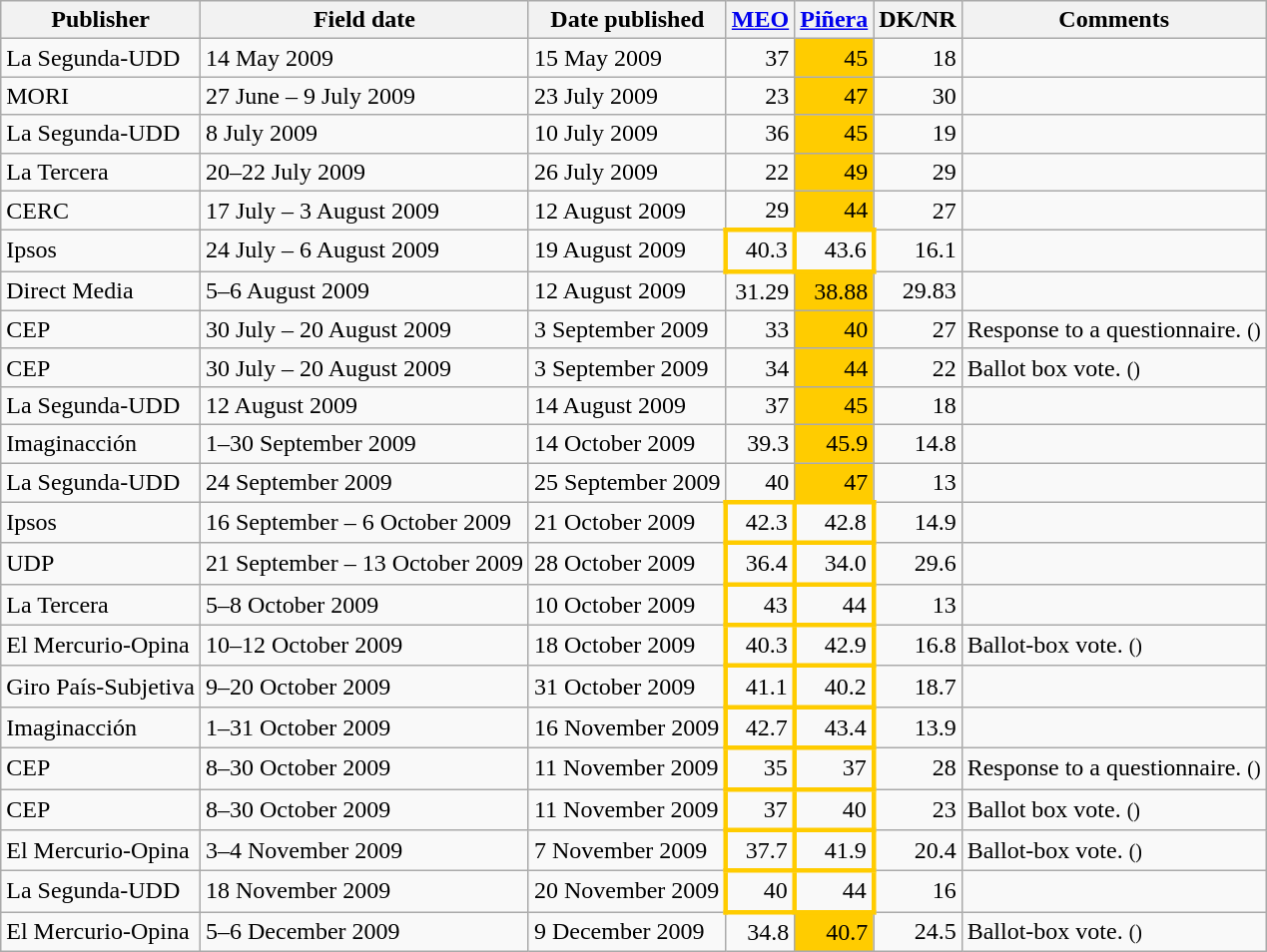<table class="wikitable">
<tr>
<th>Publisher</th>
<th>Field date</th>
<th>Date published</th>
<th><a href='#'>MEO</a></th>
<th><a href='#'>Piñera</a></th>
<th>DK/NR</th>
<th>Comments</th>
</tr>
<tr 14/5>
<td>La Segunda-UDD</td>
<td>14 May 2009</td>
<td>15 May 2009</td>
<td style="text-align:right;">37</td>
<td style="text-align:right; background:#fc0;">45</td>
<td style="text-align:right;">18</td>
<td><small></small></td>
</tr>
<tr 3/7>
<td>MORI</td>
<td>27 June – 9 July 2009</td>
<td>23 July 2009</td>
<td style="text-align:right;">23</td>
<td style="text-align:right; background:#fc0;">47</td>
<td style="text-align:right;">30</td>
<td><small></small></td>
</tr>
<tr 9/7>
<td>La Segunda-UDD</td>
<td>8 July 2009</td>
<td>10 July 2009</td>
<td style="text-align:right;">36</td>
<td style="text-align:right; background:#fc0;">45</td>
<td style="text-align:right;">19</td>
<td><small></small></td>
</tr>
<tr 21/7>
<td>La Tercera</td>
<td>20–22 July 2009</td>
<td>26 July 2009</td>
<td style="text-align:right;">22</td>
<td style="text-align:right; background:#fc0;">49</td>
<td style="text-align:right;">29</td>
<td><small></small></td>
</tr>
<tr 25/7>
<td>CERC</td>
<td>17 July – 3 August 2009</td>
<td>12 August 2009</td>
<td style="text-align:right;">29</td>
<td style="text-align:right; background:#fc0;">44</td>
<td style="text-align:right;">27</td>
<td><small></small></td>
</tr>
<tr 30/7>
<td>Ipsos</td>
<td>24 July – 6 August 2009</td>
<td>19 August 2009</td>
<td style="text-align:right; border:3px solid #fc0;">40.3</td>
<td style="text-align:right; border:3px solid #fc0;">43.6</td>
<td style="text-align:right;">16.1</td>
<td><small></small></td>
</tr>
<tr 5/8>
<td>Direct Media</td>
<td>5–6 August 2009</td>
<td>12 August 2009</td>
<td style="text-align:right;">31.29</td>
<td style="text-align:right; background:#fc0;">38.88</td>
<td style="text-align:right;">29.83</td>
<td><small></small></td>
</tr>
<tr 9/8>
<td>CEP</td>
<td>30 July – 20 August 2009</td>
<td>3 September 2009</td>
<td style="text-align:right;">33</td>
<td style="text-align:right; background:#fc0;">40</td>
<td style="text-align:right;">27</td>
<td>Response to a questionnaire. <small>()</small></td>
</tr>
<tr 9/8>
<td>CEP</td>
<td>30 July – 20 August 2009</td>
<td>3 September 2009</td>
<td style="text-align:right;">34</td>
<td style="text-align:right; background:#fc0;">44</td>
<td style="text-align:right;">22</td>
<td>Ballot box vote. <small>()</small></td>
</tr>
<tr 12/8>
<td>La Segunda-UDD</td>
<td>12 August 2009</td>
<td>14 August 2009</td>
<td style="text-align:right;">37</td>
<td style="text-align:right; background:#fc0;">45</td>
<td style="text-align:right;">18</td>
<td><small></small></td>
</tr>
<tr 15/9>
<td>Imaginacción</td>
<td>1–30 September 2009</td>
<td>14 October 2009</td>
<td style="text-align:right;">39.3</td>
<td style="text-align:right; background:#fc0;">45.9</td>
<td style="text-align:right;">14.8</td>
<td><small></small></td>
</tr>
<tr 24/9>
<td>La Segunda-UDD</td>
<td>24 September 2009</td>
<td>25 September 2009</td>
<td style="text-align:right;">40</td>
<td style="text-align:right; background:#fc0;">47</td>
<td style="text-align:right;">13</td>
<td><small></small></td>
</tr>
<tr 26/9>
<td>Ipsos</td>
<td>16 September – 6 October 2009</td>
<td>21 October 2009</td>
<td style="text-align:right; border:3px solid #fc0;">42.3</td>
<td style="text-align:right; border:3px solid #fc0;">42.8</td>
<td style="text-align:right;">14.9</td>
<td><small></small></td>
</tr>
<tr 2/10>
<td>UDP</td>
<td>21 September – 13 October 2009</td>
<td>28 October 2009</td>
<td style="text-align:right; border:3px solid #fc0;">36.4</td>
<td style="text-align:right; border:3px solid #fc0;">34.0</td>
<td style="text-align:right;">29.6</td>
<td><small></small></td>
</tr>
<tr 6/10>
<td>La Tercera</td>
<td>5–8 October 2009</td>
<td>10 October 2009</td>
<td style="text-align:right; border:3px solid #fc0;">43</td>
<td style="text-align:right; border:3px solid #fc0;">44</td>
<td style="text-align:right;">13</td>
<td><small></small></td>
</tr>
<tr 11/10>
<td>El Mercurio-Opina</td>
<td>10–12 October 2009</td>
<td>18 October 2009</td>
<td style="text-align:right; border:3px solid #fc0;">40.3</td>
<td style="text-align:right; border:3px solid #fc0;">42.9</td>
<td style="text-align:right;">16.8</td>
<td>Ballot-box vote. <small>()</small></td>
</tr>
<tr 14/10>
<td>Giro País-Subjetiva</td>
<td>9–20 October 2009</td>
<td>31 October 2009</td>
<td style="text-align:right; border:3px solid #fc0;">41.1</td>
<td style="text-align:right; border:3px solid #fc0;">40.2</td>
<td style="text-align:right;">18.7</td>
<td><small></small></td>
</tr>
<tr 16/10>
<td>Imaginacción</td>
<td>1–31 October 2009</td>
<td>16 November 2009</td>
<td style="text-align:right; border:3px solid #fc0;">42.7</td>
<td style="text-align:right; border:3px solid #fc0;">43.4</td>
<td style="text-align:right;">13.9</td>
<td><small></small></td>
</tr>
<tr 19/10>
<td>CEP</td>
<td>8–30 October 2009</td>
<td>11 November 2009</td>
<td style="text-align:right; border:3px solid #fc0;">35</td>
<td style="text-align:right; border:3px solid #fc0;">37</td>
<td style="text-align:right;">28</td>
<td>Response to a questionnaire. <small>()</small></td>
</tr>
<tr 19/10>
<td>CEP</td>
<td>8–30 October 2009</td>
<td>11 November 2009</td>
<td style="text-align:right; border:3px solid #fc0;">37</td>
<td style="text-align:right; border:3px solid #fc0;">40</td>
<td style="text-align:right;">23</td>
<td>Ballot box vote. <small>()</small></td>
</tr>
<tr 3/11>
<td>El Mercurio-Opina</td>
<td>3–4 November 2009</td>
<td>7 November 2009</td>
<td style="text-align:right; border:3px solid #fc0;">37.7</td>
<td style="text-align:right; border:3px solid #fc0;">41.9</td>
<td style="text-align:right;">20.4</td>
<td>Ballot-box vote. <small>()</small></td>
</tr>
<tr 18/11>
<td>La Segunda-UDD</td>
<td>18 November 2009</td>
<td>20 November 2009</td>
<td style="text-align:right; border:3px solid #fc0;">40</td>
<td style="text-align:right; border:3px solid #fc0;">44</td>
<td style="text-align:right;">16</td>
<td><small></small></td>
</tr>
<tr 5/12>
<td>El Mercurio-Opina</td>
<td>5–6 December 2009</td>
<td>9 December 2009</td>
<td style="text-align:right;">34.8</td>
<td style="text-align:right; background:#fc0;">40.7</td>
<td style="text-align:right;">24.5</td>
<td>Ballot-box vote. <small>()</small></td>
</tr>
</table>
